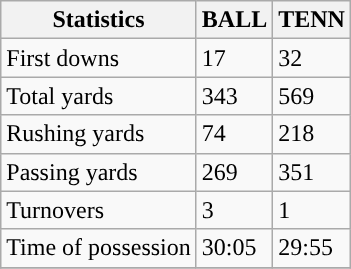<table class="wikitable">
<tr>
<th>Statistics</th>
<th>BALL</th>
<th>TENN</th>
</tr>
<tr>
<td>First downs</td>
<td>17</td>
<td>32</td>
</tr>
<tr>
<td>Total yards</td>
<td>343</td>
<td>569</td>
</tr>
<tr>
<td>Rushing yards</td>
<td>74</td>
<td>218</td>
</tr>
<tr>
<td>Passing yards</td>
<td>269</td>
<td>351</td>
</tr>
<tr>
<td>Turnovers</td>
<td>3</td>
<td>1</td>
</tr>
<tr>
<td>Time of possession</td>
<td>30:05</td>
<td>29:55</td>
</tr>
<tr>
</tr>
</table>
